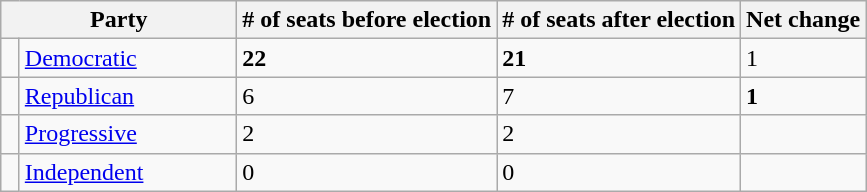<table class="wikitable sortable">
<tr>
<th colspan="2" style="width:150px;">Party</th>
<th># of seats before election</th>
<th># of seats after election</th>
<th>Net change</th>
</tr>
<tr>
<td></td>
<td><a href='#'>Democratic</a></td>
<td><strong>22</strong></td>
<td><strong>21</strong></td>
<td>1</td>
</tr>
<tr>
<td></td>
<td><a href='#'>Republican</a></td>
<td>6</td>
<td>7</td>
<td><strong>1</strong></td>
</tr>
<tr>
<td></td>
<td><a href='#'>Progressive</a></td>
<td>2</td>
<td>2</td>
<td></td>
</tr>
<tr>
<td></td>
<td><a href='#'>Independent</a></td>
<td>0</td>
<td>0</td>
<td></td>
</tr>
</table>
